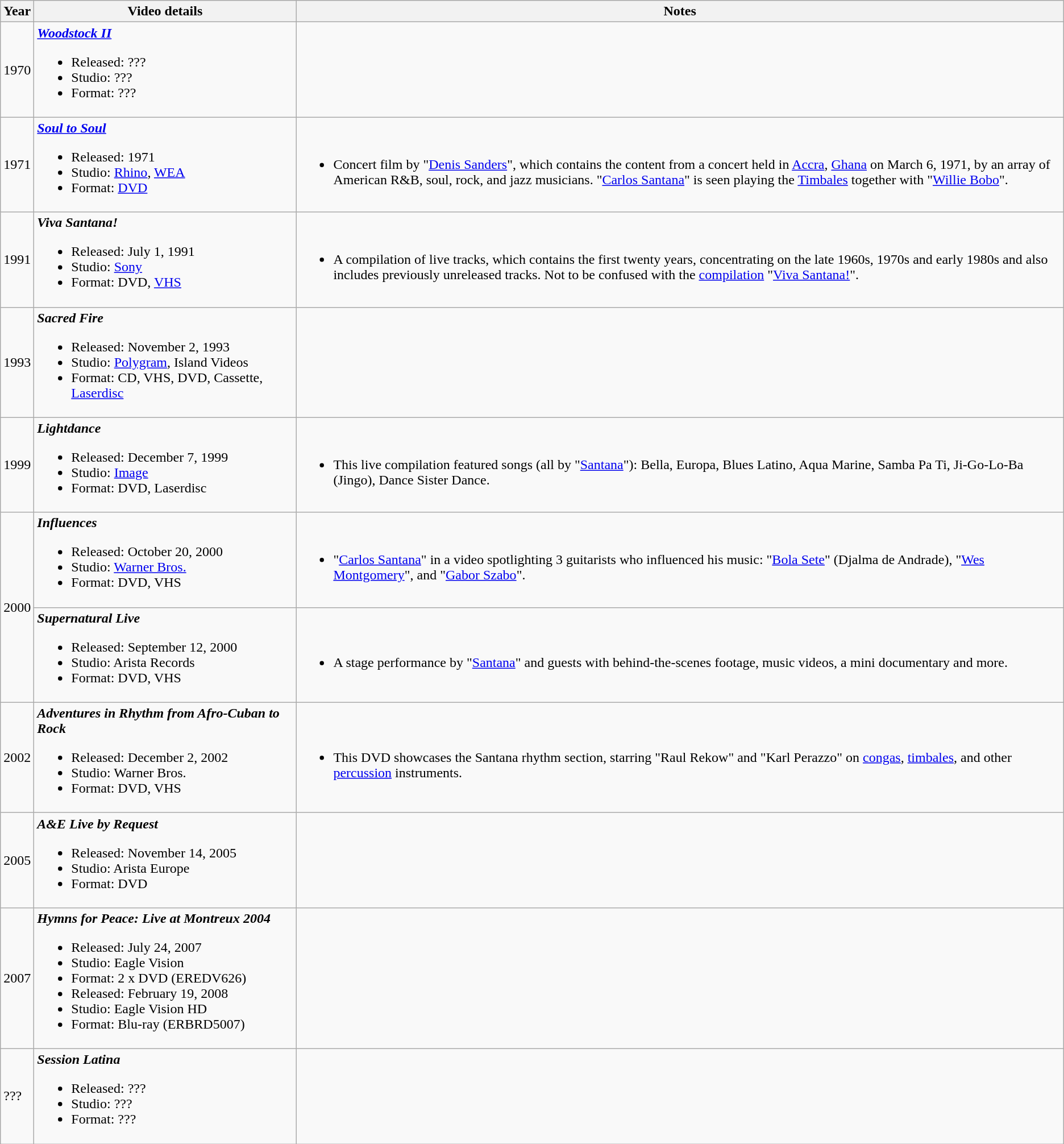<table class="wikitable">
<tr>
<th style="text-align:center;">Year</th>
<th style="text-align:center; width:300px;">Video details</th>
<th>Notes</th>
</tr>
<tr>
<td>1970</td>
<td><strong><em><a href='#'>Woodstock II</a></em></strong><br><ul><li>Released: ???</li><li>Studio: ???</li><li>Format: ???</li></ul></td>
<td></td>
</tr>
<tr>
<td>1971</td>
<td><strong><em><a href='#'>Soul to Soul</a></em></strong><br><ul><li>Released: 1971</li><li>Studio: <a href='#'>Rhino</a>, <a href='#'>WEA</a></li><li>Format: <a href='#'>DVD</a></li></ul></td>
<td><br><ul><li>Concert film by "<a href='#'>Denis Sanders</a>", which contains the content from a concert held in <a href='#'>Accra</a>, <a href='#'>Ghana</a> on March 6, 1971, by an array of American R&B, soul, rock, and jazz musicians. "<a href='#'>Carlos Santana</a>" is seen playing the <a href='#'>Timbales</a> together with "<a href='#'>Willie Bobo</a>".</li></ul></td>
</tr>
<tr>
<td>1991</td>
<td><strong><em>Viva Santana!</em></strong><br><ul><li>Released: July 1, 1991</li><li>Studio: <a href='#'>Sony</a></li><li>Format: DVD, <a href='#'>VHS</a></li></ul></td>
<td><br><ul><li>A compilation of live tracks, which contains the first twenty years, concentrating on the late 1960s, 1970s and early 1980s and also includes previously unreleased tracks. Not to be confused with the <a href='#'>compilation</a> "<a href='#'>Viva Santana!</a>".</li></ul></td>
</tr>
<tr>
<td>1993</td>
<td><strong><em>Sacred Fire</em></strong><br><ul><li>Released: November 2, 1993</li><li>Studio: <a href='#'>Polygram</a>, Island Videos</li><li>Format: CD, VHS, DVD, Cassette, <a href='#'>Laserdisc</a></li></ul></td>
<td></td>
</tr>
<tr>
<td>1999</td>
<td><strong><em>Lightdance</em></strong><br><ul><li>Released: December 7, 1999</li><li>Studio: <a href='#'>Image</a></li><li>Format: DVD, Laserdisc</li></ul></td>
<td><br><ul><li>This live compilation featured songs (all by "<a href='#'>Santana</a>"): Bella, Europa, Blues Latino, Aqua Marine, Samba Pa Ti, Ji-Go-Lo-Ba (Jingo), Dance Sister Dance.</li></ul></td>
</tr>
<tr>
<td rowspan="2">2000</td>
<td><strong><em>Influences</em></strong><br><ul><li>Released: October 20, 2000</li><li>Studio: <a href='#'>Warner Bros.</a></li><li>Format: DVD, VHS</li></ul></td>
<td><br><ul><li>"<a href='#'>Carlos Santana</a>" in a video spotlighting 3 guitarists who influenced his music: "<a href='#'>Bola Sete</a>" (Djalma de Andrade), "<a href='#'>Wes Montgomery</a>", and "<a href='#'>Gabor Szabo</a>".</li></ul></td>
</tr>
<tr>
<td><strong><em>Supernatural Live</em></strong><br><ul><li>Released: September 12, 2000</li><li>Studio: Arista Records</li><li>Format: DVD, VHS</li></ul></td>
<td><br><ul><li>A stage performance by "<a href='#'>Santana</a>" and guests with behind-the-scenes footage, music videos, a mini documentary and more.</li></ul></td>
</tr>
<tr>
<td>2002</td>
<td><strong><em>Adventures in Rhythm from Afro-Cuban to Rock</em></strong><br><ul><li>Released: December 2, 2002</li><li>Studio: Warner Bros.</li><li>Format: DVD, VHS</li></ul></td>
<td><br><ul><li>This DVD showcases the Santana rhythm section, starring "Raul Rekow" and "Karl Perazzo" on <a href='#'>congas</a>, <a href='#'>timbales</a>, and other <a href='#'>percussion</a> instruments.</li></ul></td>
</tr>
<tr>
<td>2005</td>
<td><strong><em>A&E Live by Request</em></strong><br><ul><li>Released: November 14, 2005</li><li>Studio: Arista Europe</li><li>Format: DVD</li></ul></td>
</tr>
<tr>
<td>2007</td>
<td><strong><em>Hymns for Peace: Live at Montreux 2004</em></strong><br><ul><li>Released: July 24, 2007</li><li>Studio: Eagle Vision</li><li>Format: 2 x DVD (EREDV626)</li><li>Released: February 19, 2008</li><li>Studio: Eagle Vision HD</li><li>Format: Blu-ray (ERBRD5007)</li></ul></td>
<td></td>
</tr>
<tr>
<td>???</td>
<td><strong><em>Session Latina</em></strong><br><ul><li>Released: ???</li><li>Studio: ???</li><li>Format: ???</li></ul></td>
<td></td>
</tr>
</table>
